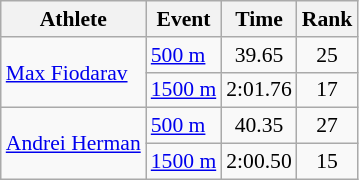<table class="wikitable" style="font-size:90%">
<tr>
<th>Athlete</th>
<th>Event</th>
<th>Time</th>
<th>Rank</th>
</tr>
<tr align=center>
<td align=left rowspan=2><a href='#'>Max Fiodarav</a></td>
<td align=left><a href='#'>500 m</a></td>
<td>39.65</td>
<td>25</td>
</tr>
<tr align=center>
<td align=left><a href='#'>1500 m</a></td>
<td>2:01.76</td>
<td>17</td>
</tr>
<tr align=center>
<td align=left rowspan=2><a href='#'>Andrei Herman</a></td>
<td align=left><a href='#'>500 m</a></td>
<td>40.35</td>
<td>27</td>
</tr>
<tr align=center>
<td align=left><a href='#'>1500 m</a></td>
<td>2:00.50</td>
<td>15</td>
</tr>
</table>
